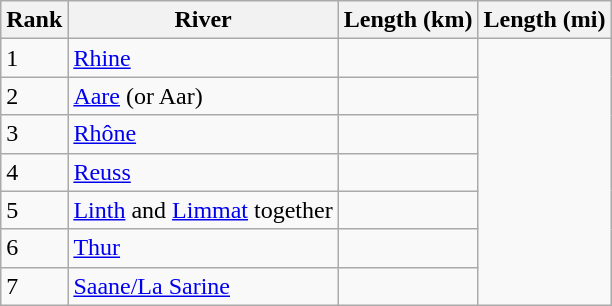<table class="wikitable sortable">
<tr>
<th>Rank</th>
<th>River</th>
<th>Length (km)</th>
<th>Length (mi)</th>
</tr>
<tr>
<td>1</td>
<td><a href='#'>Rhine</a></td>
<td></td>
</tr>
<tr>
<td>2</td>
<td><a href='#'>Aare</a> (or Aar)</td>
<td></td>
</tr>
<tr>
<td>3</td>
<td><a href='#'>Rhône</a></td>
<td></td>
</tr>
<tr>
<td>4</td>
<td><a href='#'>Reuss</a></td>
<td></td>
</tr>
<tr>
<td>5</td>
<td><a href='#'>Linth</a> and <a href='#'>Limmat</a> together</td>
<td></td>
</tr>
<tr>
<td>6</td>
<td><a href='#'>Thur</a></td>
<td></td>
</tr>
<tr>
<td>7</td>
<td><a href='#'>Saane/La Sarine</a></td>
<td></td>
</tr>
</table>
